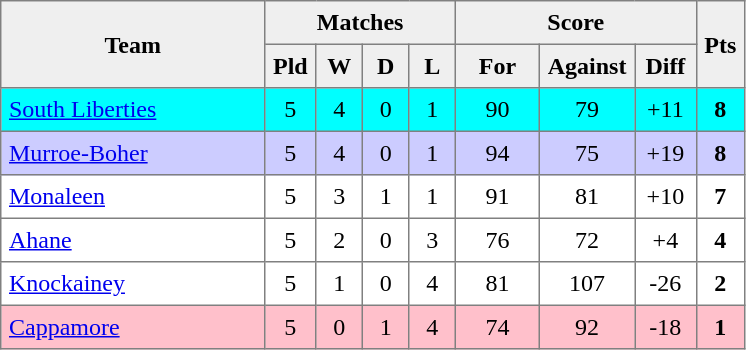<table style=border-collapse:collapse border=1 cellspacing=0 cellpadding=5>
<tr align=center bgcolor=#efefef>
<th rowspan=2 width=165>Team</th>
<th colspan=4>Matches</th>
<th colspan=3>Score</th>
<th rowspan=2width=20>Pts</th>
</tr>
<tr align=center bgcolor=#efefef>
<th width=20>Pld</th>
<th width=20>W</th>
<th width=20>D</th>
<th width=20>L</th>
<th width=45>For</th>
<th width=45>Against</th>
<th width=30>Diff</th>
</tr>
<tr align=center style="background:#00FFFF;">
<td style="text-align:left;"><a href='#'>South Liberties</a></td>
<td>5</td>
<td>4</td>
<td>0</td>
<td>1</td>
<td>90</td>
<td>79</td>
<td>+11</td>
<td><strong>8</strong></td>
</tr>
<tr align=center style="background:#ccccff;">
<td style="text-align:left;"><a href='#'>Murroe-Boher</a></td>
<td>5</td>
<td>4</td>
<td>0</td>
<td>1</td>
<td>94</td>
<td>75</td>
<td>+19</td>
<td><strong>8</strong></td>
</tr>
<tr align=center>
<td style="text-align:left;"><a href='#'>Monaleen</a></td>
<td>5</td>
<td>3</td>
<td>1</td>
<td>1</td>
<td>91</td>
<td>81</td>
<td>+10</td>
<td><strong>7</strong></td>
</tr>
<tr align=center>
<td style="text-align:left;"><a href='#'>Ahane</a></td>
<td>5</td>
<td>2</td>
<td>0</td>
<td>3</td>
<td>76</td>
<td>72</td>
<td>+4</td>
<td><strong>4</strong></td>
</tr>
<tr align=center>
<td style="text-align:left;"><a href='#'>Knockainey</a></td>
<td>5</td>
<td>1</td>
<td>0</td>
<td>4</td>
<td>81</td>
<td>107</td>
<td>-26</td>
<td><strong>2</strong></td>
</tr>
<tr align=center style="background:#FFC0CB;">
<td style="text-align:left;"><a href='#'>Cappamore</a></td>
<td>5</td>
<td>0</td>
<td>1</td>
<td>4</td>
<td>74</td>
<td>92</td>
<td>-18</td>
<td><strong>1</strong></td>
</tr>
</table>
